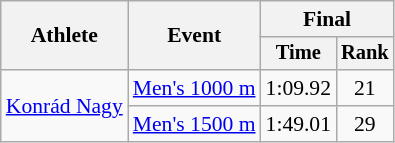<table class="wikitable" style="font-size:90%">
<tr>
<th rowspan=2>Athlete</th>
<th rowspan=2>Event</th>
<th colspan=2>Final</th>
</tr>
<tr style="font-size:95%">
<th>Time</th>
<th>Rank</th>
</tr>
<tr align=center>
<td align=left rowspan=2><a href='#'>Konrád Nagy</a></td>
<td align=left><a href='#'>Men's 1000 m</a></td>
<td>1:09.92</td>
<td>21</td>
</tr>
<tr align=center>
<td align=left><a href='#'>Men's 1500 m</a></td>
<td>1:49.01</td>
<td>29</td>
</tr>
</table>
